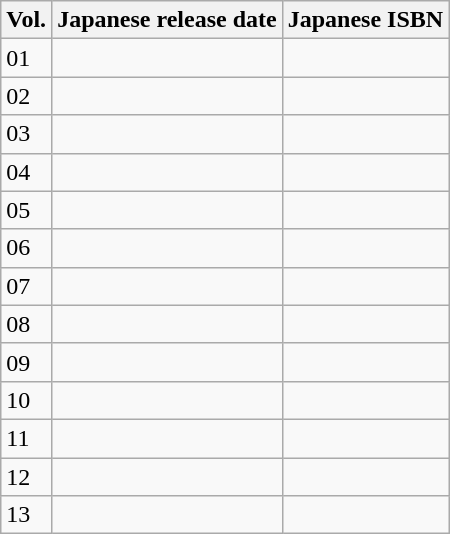<table class="wikitable">
<tr>
<th>Vol.</th>
<th>Japanese release date</th>
<th>Japanese ISBN</th>
</tr>
<tr>
<td>01</td>
<td></td>
<td></td>
</tr>
<tr>
<td>02</td>
<td></td>
<td></td>
</tr>
<tr>
<td>03</td>
<td></td>
<td></td>
</tr>
<tr>
<td>04</td>
<td></td>
<td></td>
</tr>
<tr>
<td>05</td>
<td></td>
<td></td>
</tr>
<tr>
<td>06</td>
<td></td>
<td></td>
</tr>
<tr>
<td>07</td>
<td></td>
<td></td>
</tr>
<tr>
<td>08</td>
<td></td>
<td></td>
</tr>
<tr>
<td>09</td>
<td></td>
<td></td>
</tr>
<tr>
<td>10</td>
<td></td>
<td></td>
</tr>
<tr>
<td>11</td>
<td></td>
<td></td>
</tr>
<tr>
<td>12</td>
<td></td>
<td></td>
</tr>
<tr>
<td>13</td>
<td></td>
<td></td>
</tr>
</table>
